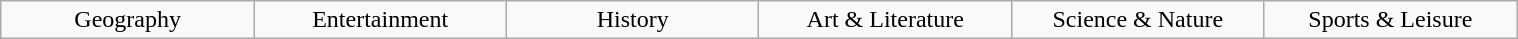<table class="wikitable" style="text-align: center; width: 80%; margin: 1em auto 1em auto;">
<tr>
<td style="width:70pt;">Geography</td>
<td style="width:70pt;">Entertainment</td>
<td style="width:70pt;">History</td>
<td style="width:70pt;">Art & Literature</td>
<td style="width:70pt;">Science & Nature</td>
<td style="width:70pt;">Sports & Leisure</td>
</tr>
</table>
